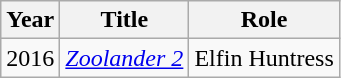<table class="wikitable sortable">
<tr>
<th>Year</th>
<th>Title</th>
<th>Role</th>
</tr>
<tr>
<td>2016</td>
<td><em><a href='#'>Zoolander 2</a></em></td>
<td>Elfin Huntress</td>
</tr>
</table>
